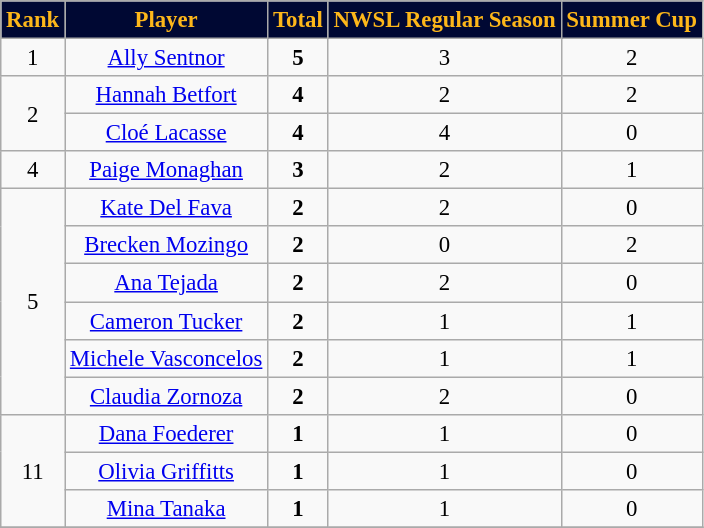<table class="wikitable" style="font-size: 95%; text-align: center;">
<tr>
<th style="background:#000833; color:#FDB71A; text-align:center;">Rank</th>
<th style="background:#000833; color:#FDB71A; text-align:center;">Player</th>
<th style="background:#000833; color:#FDB71A; text-align:center;">Total</th>
<th style="background:#000833; color:#FDB71A; text-align:center;">NWSL Regular Season</th>
<th style="background:#000833; color:#FDB71A; text-align:center;">Summer Cup</th>
</tr>
<tr>
<td>1</td>
<td> <a href='#'>Ally Sentnor</a></td>
<td><strong>5</strong></td>
<td>3</td>
<td>2</td>
</tr>
<tr>
<td rowspan=2>2</td>
<td> <a href='#'>Hannah Betfort</a></td>
<td><strong>4</strong></td>
<td>2</td>
<td>2</td>
</tr>
<tr>
<td> <a href='#'>Cloé Lacasse</a></td>
<td><strong>4</strong></td>
<td>4</td>
<td>0</td>
</tr>
<tr>
<td>4</td>
<td> <a href='#'>Paige Monaghan</a></td>
<td><strong>3</strong></td>
<td>2</td>
<td>1</td>
</tr>
<tr>
<td rowspan=6>5</td>
<td> <a href='#'>Kate Del Fava</a></td>
<td><strong>2</strong></td>
<td>2</td>
<td>0</td>
</tr>
<tr>
<td> <a href='#'>Brecken Mozingo</a></td>
<td><strong>2</strong></td>
<td>0</td>
<td>2</td>
</tr>
<tr>
<td> <a href='#'>Ana Tejada</a></td>
<td><strong>2</strong></td>
<td>2</td>
<td>0</td>
</tr>
<tr>
<td> <a href='#'>Cameron Tucker</a></td>
<td><strong>2</strong></td>
<td>1</td>
<td>1</td>
</tr>
<tr>
<td> <a href='#'>Michele Vasconcelos</a></td>
<td><strong>2</strong></td>
<td>1</td>
<td>1</td>
</tr>
<tr>
<td> <a href='#'>Claudia Zornoza</a></td>
<td><strong>2</strong></td>
<td>2</td>
<td>0</td>
</tr>
<tr>
<td rowspan=3>11</td>
<td> <a href='#'>Dana Foederer</a></td>
<td><strong>1</strong></td>
<td>1</td>
<td>0</td>
</tr>
<tr>
<td> <a href='#'>Olivia Griffitts</a></td>
<td><strong>1</strong></td>
<td>1</td>
<td>0</td>
</tr>
<tr>
<td> <a href='#'>Mina Tanaka</a></td>
<td><strong>1</strong></td>
<td>1</td>
<td>0</td>
</tr>
<tr>
</tr>
</table>
